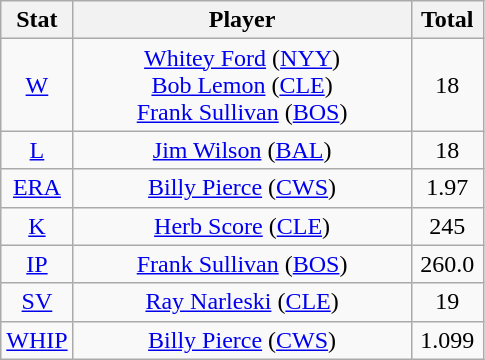<table class="wikitable" style="text-align:center;">
<tr>
<th style="width:15%;">Stat</th>
<th>Player</th>
<th style="width:15%;">Total</th>
</tr>
<tr>
<td><a href='#'>W</a></td>
<td><a href='#'>Whitey Ford</a> (<a href='#'>NYY</a>)<br><a href='#'>Bob Lemon</a> (<a href='#'>CLE</a>)<br><a href='#'>Frank Sullivan</a> (<a href='#'>BOS</a>)</td>
<td>18</td>
</tr>
<tr>
<td><a href='#'>L</a></td>
<td><a href='#'>Jim Wilson</a> (<a href='#'>BAL</a>)</td>
<td>18</td>
</tr>
<tr>
<td><a href='#'>ERA</a></td>
<td><a href='#'>Billy Pierce</a> (<a href='#'>CWS</a>)</td>
<td>1.97</td>
</tr>
<tr>
<td><a href='#'>K</a></td>
<td><a href='#'>Herb Score</a> (<a href='#'>CLE</a>)</td>
<td>245</td>
</tr>
<tr>
<td><a href='#'>IP</a></td>
<td><a href='#'>Frank Sullivan</a> (<a href='#'>BOS</a>)</td>
<td>260.0</td>
</tr>
<tr>
<td><a href='#'>SV</a></td>
<td><a href='#'>Ray Narleski</a> (<a href='#'>CLE</a>)</td>
<td>19</td>
</tr>
<tr>
<td><a href='#'>WHIP</a></td>
<td><a href='#'>Billy Pierce</a> (<a href='#'>CWS</a>)</td>
<td>1.099</td>
</tr>
</table>
